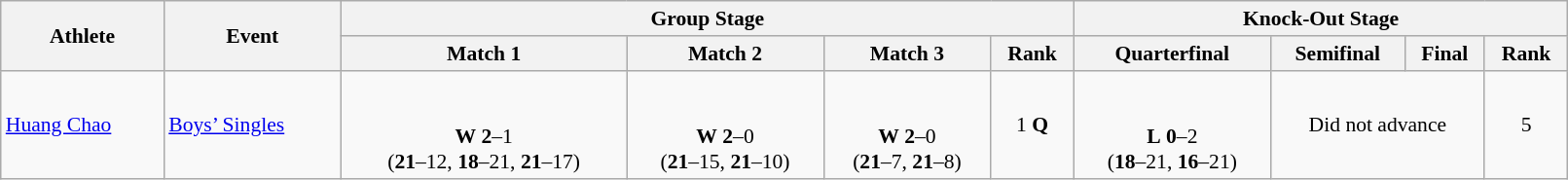<table class="wikitable" width="85%" style="text-align:left; font-size:90%">
<tr>
<th rowspan=2>Athlete</th>
<th rowspan=2>Event</th>
<th colspan=4>Group Stage</th>
<th colspan=4>Knock-Out Stage</th>
</tr>
<tr>
<th>Match 1</th>
<th>Match 2</th>
<th>Match 3</th>
<th>Rank</th>
<th>Quarterfinal</th>
<th>Semifinal</th>
<th>Final</th>
<th>Rank</th>
</tr>
<tr>
<td><a href='#'>Huang Chao</a></td>
<td><a href='#'>Boys’ Singles</a></td>
<td align=center> <br><br><strong>W</strong> <strong>2</strong>–1 <br> (<strong>21</strong>–12, <strong>18</strong>–21, <strong>21</strong>–17)</td>
<td align=center> <br><br><strong>W</strong> <strong>2</strong>–0 <br> (<strong>21</strong>–15, <strong>21</strong>–10)</td>
<td align=center> <br><br><strong>W</strong> <strong>2</strong>–0 <br> (<strong>21</strong>–7, <strong>21</strong>–8)</td>
<td align=center>1 <strong>Q</strong></td>
<td align=center> <br><br><strong>L</strong> <strong>0</strong>–2 <br> (<strong>18</strong>–21, <strong>16</strong>–21)</td>
<td colspan="2" align=center>Did not advance</td>
<td align=center>5</td>
</tr>
</table>
